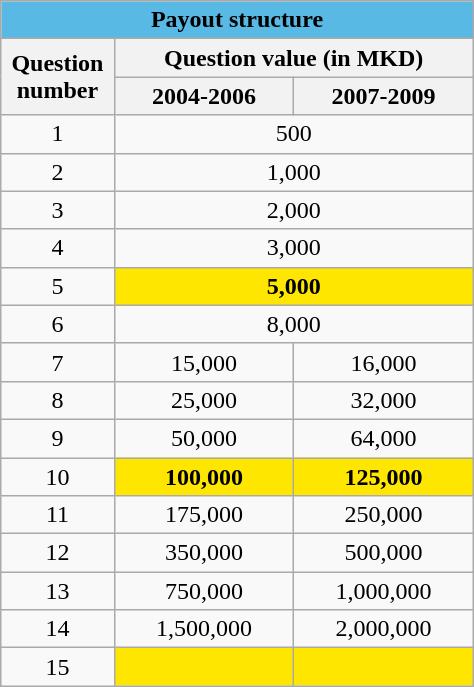<table class="wikitable" style="text-align:center; border:1px;; cellpadding:2; cellspacing:0; width:25%;">
<tr>
<th colspan="3" style="background: #58B9E4">Payout structure</th>
</tr>
<tr>
<th rowspan=2 style="width: 24%">Question number</th>
<th colspan=2>Question value (in MKD)</th>
</tr>
<tr>
<th style="width: 38%">2004-2006</th>
<th style="width: 38%">2007-2009</th>
</tr>
<tr>
<td>1</td>
<td colspan=2>500</td>
</tr>
<tr>
<td>2</td>
<td colspan=2>1,000</td>
</tr>
<tr>
<td>3</td>
<td colspan=2>2,000</td>
</tr>
<tr>
<td>4</td>
<td colspan=2>3,000</td>
</tr>
<tr>
<td>5</td>
<td colspan=2 style="background: #FFE600"><strong>5,000</strong></td>
</tr>
<tr>
<td>6</td>
<td colspan=2>8,000</td>
</tr>
<tr>
<td>7</td>
<td>15,000</td>
<td>16,000</td>
</tr>
<tr>
<td>8</td>
<td>25,000</td>
<td>32,000</td>
</tr>
<tr>
<td>9</td>
<td>50,000</td>
<td>64,000</td>
</tr>
<tr>
<td>10</td>
<td style="background: #FFE600"><strong>100,000</strong></td>
<td style="background: #FFE600"><strong>125,000</strong></td>
</tr>
<tr>
<td>11</td>
<td>175,000</td>
<td>250,000</td>
</tr>
<tr>
<td>12</td>
<td>350,000</td>
<td>500,000</td>
</tr>
<tr>
<td>13</td>
<td>750,000</td>
<td>1,000,000</td>
</tr>
<tr>
<td>14</td>
<td>1,500,000</td>
<td>2,000,000</td>
</tr>
<tr>
<td>15</td>
<td style="background: #FFE600"><strong></strong></td>
<td style="background: #FFE600"><strong></strong></td>
</tr>
</table>
